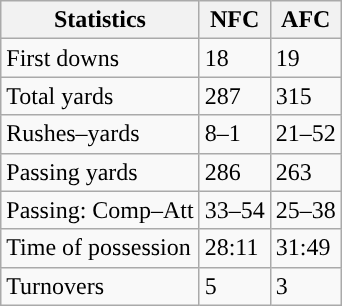<table class="wikitable" style="float: left;">
<tr>
<th>Statistics</th>
<th>NFC</th>
<th>AFC</th>
</tr>
<tr>
<td>First downs</td>
<td>18</td>
<td>19</td>
</tr>
<tr>
<td>Total yards</td>
<td>287</td>
<td>315</td>
</tr>
<tr>
<td>Rushes–yards</td>
<td>8–1</td>
<td>21–52</td>
</tr>
<tr>
<td>Passing yards</td>
<td>286</td>
<td>263</td>
</tr>
<tr>
<td>Passing: Comp–Att</td>
<td>33–54</td>
<td>25–38</td>
</tr>
<tr>
<td>Time of possession</td>
<td>28:11</td>
<td>31:49</td>
</tr>
<tr>
<td>Turnovers</td>
<td>5</td>
<td>3</td>
</tr>
</table>
